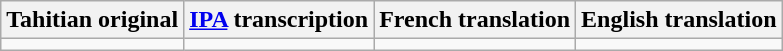<table class="wikitable">
<tr>
<th>Tahitian original</th>
<th><a href='#'>IPA</a> transcription</th>
<th>French translation</th>
<th>English translation</th>
</tr>
<tr style="vertical-align:top; white-space:nowrap;">
<td></td>
<td></td>
<td></td>
<td></td>
</tr>
</table>
